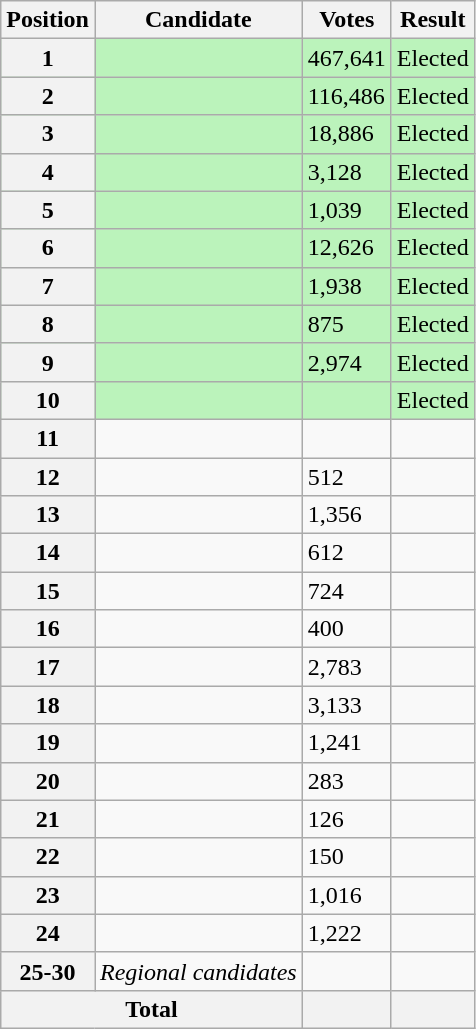<table class="wikitable sortable col3right">
<tr>
<th scope="col">Position</th>
<th scope="col">Candidate</th>
<th scope="col">Votes</th>
<th scope="col">Result</th>
</tr>
<tr bgcolor=bbf3bb>
<th scope="row">1</th>
<td></td>
<td>467,641</td>
<td>Elected</td>
</tr>
<tr bgcolor=bbf3bb>
<th scope="row">2</th>
<td></td>
<td>116,486</td>
<td>Elected</td>
</tr>
<tr bgcolor=bbf3bb>
<th scope="row">3</th>
<td></td>
<td>18,886</td>
<td>Elected</td>
</tr>
<tr bgcolor=bbf3bb>
<th scope="row">4</th>
<td></td>
<td>3,128</td>
<td>Elected</td>
</tr>
<tr bgcolor=bbf3bb>
<th scope="row">5</th>
<td></td>
<td>1,039</td>
<td>Elected</td>
</tr>
<tr bgcolor=bbf3bb>
<th scope="row">6</th>
<td></td>
<td>12,626</td>
<td>Elected</td>
</tr>
<tr bgcolor=bbf3bb>
<th scope="row">7</th>
<td></td>
<td>1,938</td>
<td>Elected</td>
</tr>
<tr bgcolor=bbf3bb>
<th scope="row">8</th>
<td></td>
<td>875</td>
<td>Elected</td>
</tr>
<tr bgcolor=bbf3bb>
<th scope="row">9</th>
<td></td>
<td>2,974</td>
<td>Elected</td>
</tr>
<tr bgcolor=bbf3bb>
<th scope="row">10</th>
<td></td>
<td></td>
<td>Elected</td>
</tr>
<tr>
<th scope="row">11</th>
<td></td>
<td></td>
<td></td>
</tr>
<tr>
<th scope="row">12</th>
<td></td>
<td>512</td>
<td></td>
</tr>
<tr>
<th scope="row">13</th>
<td></td>
<td>1,356</td>
<td></td>
</tr>
<tr>
<th scope="row">14</th>
<td></td>
<td>612</td>
<td></td>
</tr>
<tr>
<th scope="row">15</th>
<td></td>
<td>724</td>
<td></td>
</tr>
<tr>
<th scope="row">16</th>
<td></td>
<td>400</td>
<td></td>
</tr>
<tr>
<th scope="row">17</th>
<td></td>
<td>2,783</td>
<td></td>
</tr>
<tr>
<th scope="row">18</th>
<td></td>
<td>3,133</td>
<td></td>
</tr>
<tr>
<th scope="row">19</th>
<td></td>
<td>1,241</td>
<td></td>
</tr>
<tr>
<th scope="row">20</th>
<td></td>
<td>283</td>
<td></td>
</tr>
<tr>
<th scope="row">21</th>
<td></td>
<td>126</td>
<td></td>
</tr>
<tr>
<th scope="row">22</th>
<td></td>
<td>150</td>
<td></td>
</tr>
<tr>
<th scope="row">23</th>
<td></td>
<td>1,016</td>
<td></td>
</tr>
<tr>
<th scope="row">24</th>
<td></td>
<td>1,222</td>
<td></td>
</tr>
<tr>
<th scope="row">25-30</th>
<td><em>Regional candidates</em></td>
<td></td>
<td></td>
</tr>
<tr class="sortbottom">
<th scope="row" colspan="2">Total</th>
<th></th>
<th></th>
</tr>
</table>
